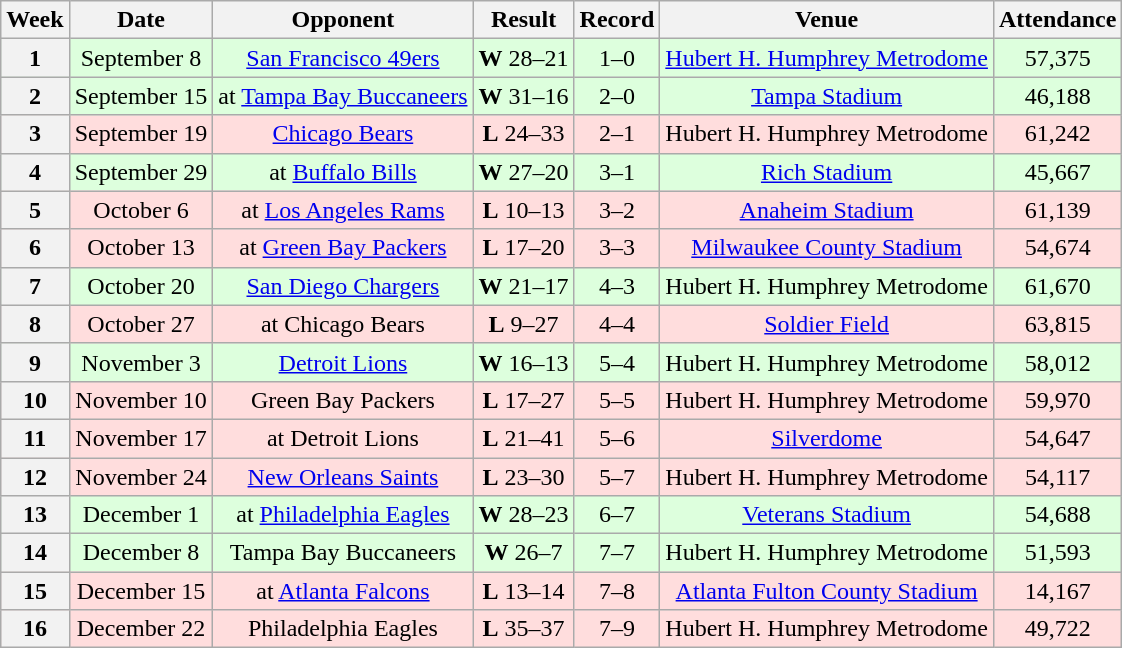<table class="wikitable" style="text-align:center">
<tr>
<th>Week</th>
<th>Date</th>
<th>Opponent</th>
<th>Result</th>
<th>Record</th>
<th>Venue</th>
<th>Attendance</th>
</tr>
<tr style="background:#ddffdd">
<th>1</th>
<td>September 8</td>
<td><a href='#'>San Francisco 49ers</a></td>
<td><strong>W</strong> 28–21</td>
<td>1–0</td>
<td><a href='#'>Hubert H. Humphrey Metrodome</a></td>
<td>57,375</td>
</tr>
<tr style="background:#ddffdd">
<th>2</th>
<td>September 15</td>
<td>at <a href='#'>Tampa Bay Buccaneers</a></td>
<td><strong>W</strong> 31–16</td>
<td>2–0</td>
<td><a href='#'>Tampa Stadium</a></td>
<td>46,188</td>
</tr>
<tr style="background:#ffdddd">
<th>3</th>
<td>September 19</td>
<td><a href='#'>Chicago Bears</a></td>
<td><strong>L</strong> 24–33</td>
<td>2–1</td>
<td>Hubert H. Humphrey Metrodome</td>
<td>61,242</td>
</tr>
<tr style="background:#ddffdd">
<th>4</th>
<td>September 29</td>
<td>at <a href='#'>Buffalo Bills</a></td>
<td><strong>W</strong> 27–20</td>
<td>3–1</td>
<td><a href='#'>Rich Stadium</a></td>
<td>45,667</td>
</tr>
<tr style="background:#ffdddd">
<th>5</th>
<td>October 6</td>
<td>at <a href='#'>Los Angeles Rams</a></td>
<td><strong>L</strong> 10–13</td>
<td>3–2</td>
<td><a href='#'>Anaheim Stadium</a></td>
<td>61,139</td>
</tr>
<tr style="background:#ffdddd">
<th>6</th>
<td>October 13</td>
<td>at <a href='#'>Green Bay Packers</a></td>
<td><strong>L</strong> 17–20</td>
<td>3–3</td>
<td><a href='#'>Milwaukee County Stadium</a></td>
<td>54,674</td>
</tr>
<tr style="background:#ddffdd">
<th>7</th>
<td>October 20</td>
<td><a href='#'>San Diego Chargers</a></td>
<td><strong>W</strong> 21–17</td>
<td>4–3</td>
<td>Hubert H. Humphrey Metrodome</td>
<td>61,670</td>
</tr>
<tr style="background:#ffdddd">
<th>8</th>
<td>October 27</td>
<td>at Chicago Bears</td>
<td><strong>L</strong> 9–27</td>
<td>4–4</td>
<td><a href='#'>Soldier Field</a></td>
<td>63,815</td>
</tr>
<tr style="background:#ddffdd">
<th>9</th>
<td>November 3</td>
<td><a href='#'>Detroit Lions</a></td>
<td><strong>W</strong> 16–13</td>
<td>5–4</td>
<td>Hubert H. Humphrey Metrodome</td>
<td>58,012</td>
</tr>
<tr style="background:#ffdddd">
<th>10</th>
<td>November 10</td>
<td>Green Bay Packers</td>
<td><strong>L</strong> 17–27</td>
<td>5–5</td>
<td>Hubert H. Humphrey Metrodome</td>
<td>59,970</td>
</tr>
<tr style="background:#ffdddd">
<th>11</th>
<td>November 17</td>
<td>at Detroit Lions</td>
<td><strong>L</strong> 21–41</td>
<td>5–6</td>
<td><a href='#'>Silverdome</a></td>
<td>54,647</td>
</tr>
<tr style="background:#ffdddd">
<th>12</th>
<td>November 24</td>
<td><a href='#'>New Orleans Saints</a></td>
<td><strong>L</strong> 23–30</td>
<td>5–7</td>
<td>Hubert H. Humphrey Metrodome</td>
<td>54,117</td>
</tr>
<tr style="background:#ddffdd">
<th>13</th>
<td>December 1</td>
<td>at <a href='#'>Philadelphia Eagles</a></td>
<td><strong>W</strong> 28–23</td>
<td>6–7</td>
<td><a href='#'>Veterans Stadium</a></td>
<td>54,688</td>
</tr>
<tr style="background:#ddffdd">
<th>14</th>
<td>December 8</td>
<td>Tampa Bay Buccaneers</td>
<td><strong>W</strong> 26–7</td>
<td>7–7</td>
<td>Hubert H. Humphrey Metrodome</td>
<td>51,593</td>
</tr>
<tr style="background:#ffdddd">
<th>15</th>
<td>December 15</td>
<td>at <a href='#'>Atlanta Falcons</a></td>
<td><strong>L</strong> 13–14</td>
<td>7–8</td>
<td><a href='#'>Atlanta Fulton County Stadium</a></td>
<td>14,167</td>
</tr>
<tr style="background:#ffdddd">
<th>16</th>
<td>December 22</td>
<td>Philadelphia Eagles</td>
<td><strong>L</strong> 35–37</td>
<td>7–9</td>
<td>Hubert H. Humphrey Metrodome</td>
<td>49,722</td>
</tr>
</table>
